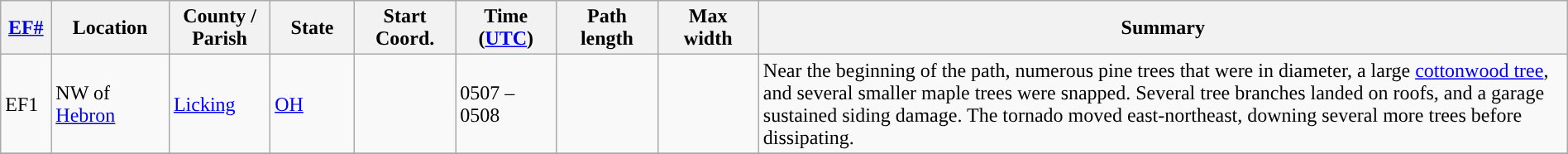<table class="wikitable sortable" style="width:100%;">
<tr>
<th scope="col" width="3%" align="center"><a href='#'>EF#</a></th>
<th scope="col" width="7%" align="center" class="unsortable">Location</th>
<th scope="col" width="6%" align="center" class="unsortable">County / Parish</th>
<th scope="col" width="5%" align="center">State</th>
<th scope="col" width="6%" align="center">Start Coord.</th>
<th scope="col" width="6%" align="center">Time (<a href='#'>UTC</a>)</th>
<th scope="col" width="6%" align="center">Path length</th>
<th scope="col" width="6%" align="center">Max width</th>
<th scope="col" width="48%" class="unsortable" align="center">Summary</th>
</tr>
<tr>
<td>EF1</td>
<td>NW of <a href='#'>Hebron</a></td>
<td><a href='#'>Licking</a></td>
<td><a href='#'>OH</a></td>
<td></td>
<td>0507 – 0508</td>
<td></td>
<td></td>
<td>Near the beginning of the path, numerous pine trees that were  in diameter, a large <a href='#'>cottonwood tree</a>, and several smaller maple trees were snapped. Several tree branches landed on roofs, and a garage sustained siding damage. The tornado moved east-northeast, downing several more trees before dissipating.</td>
</tr>
<tr>
</tr>
</table>
